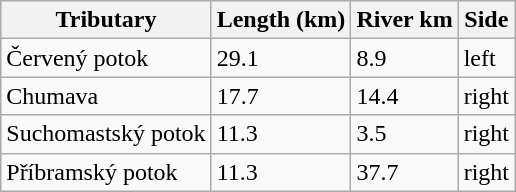<table class="wikitable">
<tr>
<th>Tributary</th>
<th>Length (km)</th>
<th>River km</th>
<th>Side</th>
</tr>
<tr>
<td>Červený potok</td>
<td>29.1</td>
<td>8.9</td>
<td>left</td>
</tr>
<tr>
<td>Chumava</td>
<td>17.7</td>
<td>14.4</td>
<td>right</td>
</tr>
<tr>
<td>Suchomastský potok</td>
<td>11.3</td>
<td>3.5</td>
<td>right</td>
</tr>
<tr>
<td>Příbramský potok</td>
<td>11.3</td>
<td>37.7</td>
<td>right</td>
</tr>
</table>
